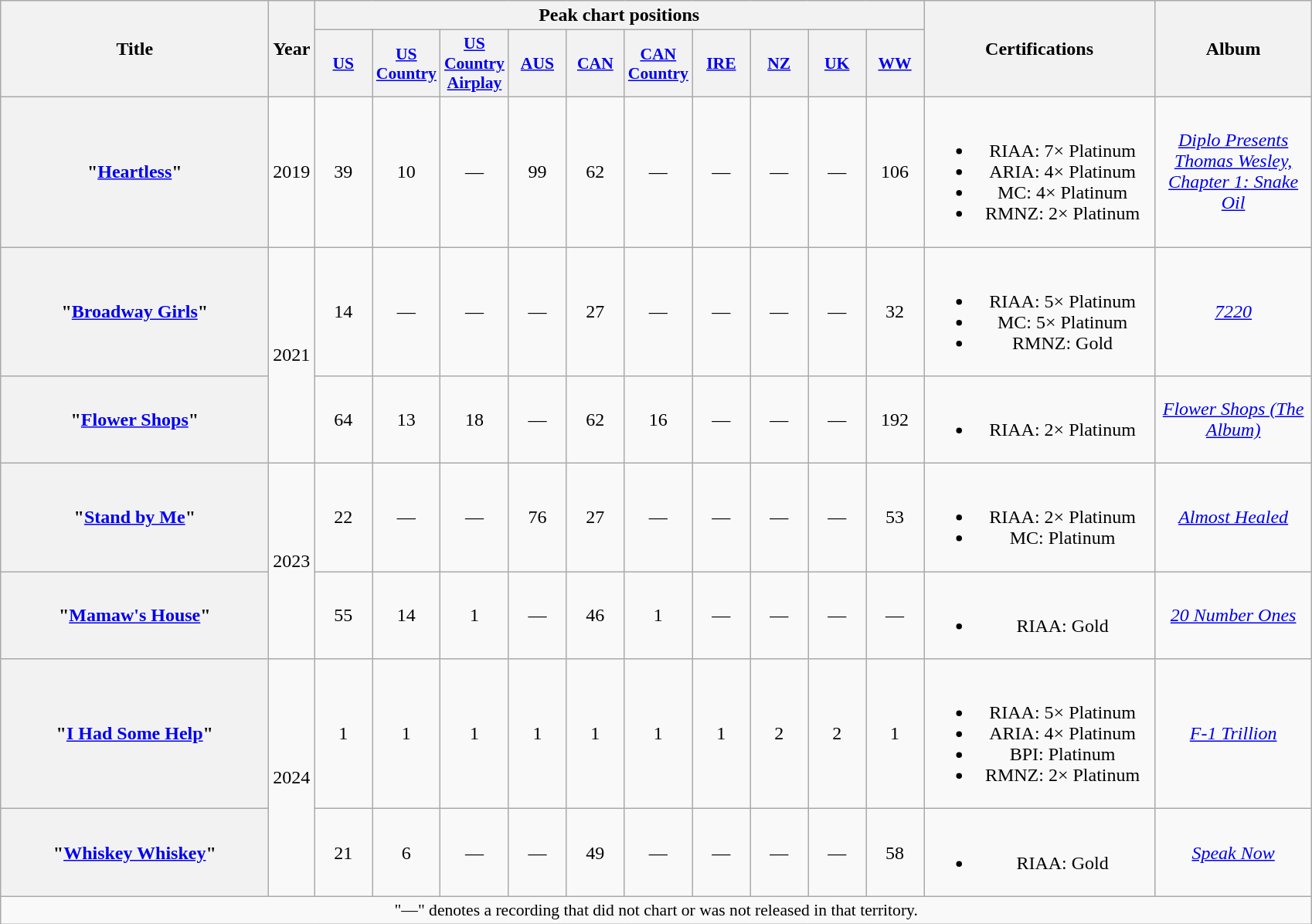<table class="wikitable plainrowheaders" style="text-align:center;">
<tr>
<th scope="col" rowspan="2" style="width:14em;">Title</th>
<th scope="col" rowspan="2">Year</th>
<th scope="col" colspan="10">Peak chart positions</th>
<th scope="col" rowspan="2" style="width:12em;">Certifications</th>
<th scope="col" rowspan="2" style="width:8em;">Album</th>
</tr>
<tr>
<th scope="col" style="width:3em;font-size:90%;"><a href='#'>US</a><br></th>
<th scope="col" style="width:3em;font-size:90%;"><a href='#'>US Country</a><br></th>
<th scope="col" style="width:3em;font-size:90%;"><a href='#'>US Country Airplay</a><br></th>
<th scope="col" style="width:3em;font-size:90%;"><a href='#'>AUS</a><br></th>
<th scope="col" style="width:3em;font-size:90%;"><a href='#'>CAN</a><br></th>
<th scope="col" style="width:3em;font-size:90%;"><a href='#'>CAN Country</a><br></th>
<th scope="col" style="width:3em;font-size:90%;"><a href='#'>IRE</a><br></th>
<th scope="col" style="width:3em;font-size:90%;"><a href='#'>NZ</a><br></th>
<th scope="col" style="width:3em;font-size:90%;"><a href='#'>UK</a><br></th>
<th scope="col" style="width:3em;font-size:90%;"><a href='#'>WW</a><br></th>
</tr>
<tr>
<th scope="row">"<a href='#'>Heartless</a>"<br></th>
<td>2019</td>
<td>39</td>
<td>10</td>
<td>—</td>
<td>99</td>
<td>62</td>
<td>—</td>
<td>—</td>
<td>—</td>
<td>—</td>
<td>106</td>
<td><br><ul><li>RIAA: 7× Platinum</li><li>ARIA: 4× Platinum</li><li>MC: 4× Platinum</li><li>RMNZ: 2× Platinum</li></ul></td>
<td><em><a href='#'>Diplo Presents Thomas Wesley, Chapter 1: Snake Oil</a></em></td>
</tr>
<tr>
<th scope="row">"<a href='#'>Broadway Girls</a>"<br></th>
<td rowspan="2">2021</td>
<td>14</td>
<td>—</td>
<td>—</td>
<td>—</td>
<td>27</td>
<td>—</td>
<td>—</td>
<td>—</td>
<td>—</td>
<td>32</td>
<td><br><ul><li>RIAA: 5× Platinum</li><li>MC: 5× Platinum</li><li>RMNZ: Gold</li></ul></td>
<td><em><a href='#'>7220</a></em></td>
</tr>
<tr>
<th scope="row">"<a href='#'>Flower Shops</a>"<br></th>
<td>64</td>
<td>13</td>
<td>18</td>
<td>—</td>
<td>62</td>
<td>16</td>
<td>—</td>
<td>—</td>
<td>—</td>
<td>192</td>
<td><br><ul><li>RIAA: 2× Platinum</li></ul></td>
<td><em><a href='#'>Flower Shops (The Album)</a></em></td>
</tr>
<tr>
<th scope="row">"<a href='#'>Stand by Me</a>"<br></th>
<td rowspan="2">2023</td>
<td>22</td>
<td>—</td>
<td>—</td>
<td>76</td>
<td>27</td>
<td>—</td>
<td>—</td>
<td>—</td>
<td>—</td>
<td>53</td>
<td><br><ul><li>RIAA: 2× Platinum</li><li>MC: Platinum</li></ul></td>
<td><em><a href='#'>Almost Healed</a></em></td>
</tr>
<tr>
<th scope="row">"<a href='#'>Mamaw's House</a>"<br></th>
<td>55</td>
<td>14</td>
<td>1</td>
<td>—</td>
<td>46</td>
<td>1</td>
<td>—</td>
<td>—</td>
<td>—</td>
<td>—</td>
<td><br><ul><li>RIAA: Gold</li></ul></td>
<td><em><a href='#'>20 Number Ones</a></em></td>
</tr>
<tr>
<th scope="row">"<a href='#'>I Had Some Help</a>"<br></th>
<td rowspan="2">2024</td>
<td>1</td>
<td>1</td>
<td>1</td>
<td>1</td>
<td>1</td>
<td>1</td>
<td>1</td>
<td>2</td>
<td>2</td>
<td>1</td>
<td><br><ul><li>RIAA: 5× Platinum</li><li>ARIA: 4× Platinum</li><li>BPI: Platinum</li><li>RMNZ: 2× Platinum</li></ul></td>
<td><em><a href='#'>F-1 Trillion</a></em></td>
</tr>
<tr>
<th scope="row">"<a href='#'>Whiskey Whiskey</a>"<br></th>
<td>21</td>
<td>6</td>
<td>—</td>
<td>—</td>
<td>49</td>
<td>—</td>
<td>—</td>
<td>—</td>
<td>—</td>
<td>58</td>
<td><br><ul><li>RIAA: Gold</li></ul></td>
<td><em><a href='#'>Speak Now</a></em></td>
</tr>
<tr>
<td colspan="14" style="font-size:90%">"—" denotes a recording that did not chart or was not released in that territory.</td>
</tr>
</table>
